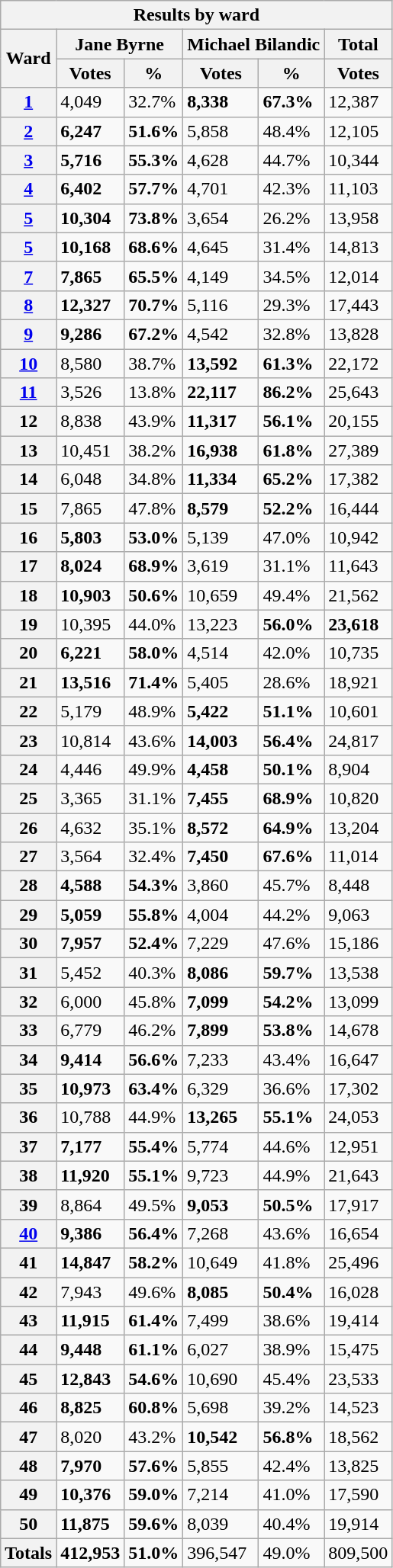<table class="wikitable collapsible collapsed sortable">
<tr>
<th colspan=6>Results by ward</th>
</tr>
<tr>
<th rowspan=2>Ward</th>
<th colspan=2>Jane Byrne</th>
<th colspan=2>Michael Bilandic</th>
<th>Total</th>
</tr>
<tr>
<th>Votes</th>
<th>%</th>
<th>Votes</th>
<th>%</th>
<th>Votes</th>
</tr>
<tr>
<th><a href='#'>1</a></th>
<td>4,049</td>
<td>32.7%</td>
<td><strong>8,338</strong></td>
<td><strong>67.3%</strong></td>
<td>12,387</td>
</tr>
<tr>
<th><a href='#'>2</a></th>
<td><strong>6,247</strong></td>
<td><strong>51.6%</strong></td>
<td>5,858</td>
<td>48.4%</td>
<td>12,105</td>
</tr>
<tr>
<th><a href='#'>3</a></th>
<td><strong>5,716</strong></td>
<td><strong>55.3%</strong></td>
<td>4,628</td>
<td>44.7%</td>
<td>10,344</td>
</tr>
<tr>
<th><a href='#'>4</a></th>
<td><strong>6,402</strong></td>
<td><strong>57.7%</strong></td>
<td>4,701</td>
<td>42.3%</td>
<td>11,103</td>
</tr>
<tr>
<th><a href='#'>5</a></th>
<td><strong>10,304</strong></td>
<td><strong>73.8%</strong></td>
<td>3,654</td>
<td>26.2%</td>
<td>13,958</td>
</tr>
<tr>
<th><a href='#'>5</a></th>
<td><strong>10,168</strong></td>
<td><strong>68.6%</strong></td>
<td>4,645</td>
<td>31.4%</td>
<td>14,813</td>
</tr>
<tr>
<th><a href='#'>7</a></th>
<td><strong>7,865</strong></td>
<td><strong>65.5%</strong></td>
<td>4,149</td>
<td>34.5%</td>
<td>12,014</td>
</tr>
<tr>
<th><a href='#'>8</a></th>
<td><strong>12,327</strong></td>
<td><strong>70.7%</strong></td>
<td>5,116</td>
<td>29.3%</td>
<td>17,443</td>
</tr>
<tr>
<th><a href='#'>9</a></th>
<td><strong>9,286</strong></td>
<td><strong>67.2%</strong></td>
<td>4,542</td>
<td>32.8%</td>
<td>13,828</td>
</tr>
<tr>
<th><a href='#'>10</a></th>
<td>8,580</td>
<td>38.7%</td>
<td><strong>13,592</strong></td>
<td><strong>61.3%</strong></td>
<td>22,172</td>
</tr>
<tr>
<th><a href='#'>11</a></th>
<td>3,526</td>
<td>13.8%</td>
<td><strong>22,117</strong></td>
<td><strong>86.2%</strong></td>
<td>25,643</td>
</tr>
<tr>
<th>12</th>
<td>8,838</td>
<td>43.9%</td>
<td><strong>11,317</strong></td>
<td><strong>56.1%</strong></td>
<td>20,155</td>
</tr>
<tr>
<th>13</th>
<td>10,451</td>
<td>38.2%</td>
<td><strong>16,938</strong></td>
<td><strong>61.8%</strong></td>
<td>27,389</td>
</tr>
<tr>
<th>14</th>
<td>6,048</td>
<td>34.8%</td>
<td><strong>11,334</strong></td>
<td><strong>65.2%</strong></td>
<td>17,382</td>
</tr>
<tr>
<th>15</th>
<td>7,865</td>
<td>47.8%</td>
<td><strong>8,579</strong></td>
<td><strong>52.2%</strong></td>
<td>16,444</td>
</tr>
<tr>
<th>16</th>
<td><strong>5,803</strong></td>
<td><strong>53.0%</strong></td>
<td>5,139</td>
<td>47.0%</td>
<td>10,942</td>
</tr>
<tr>
<th>17</th>
<td><strong>8,024</strong></td>
<td><strong>68.9%</strong></td>
<td>3,619</td>
<td>31.1%</td>
<td>11,643</td>
</tr>
<tr>
<th>18</th>
<td><strong>10,903</strong></td>
<td><strong>50.6%</strong></td>
<td>10,659</td>
<td>49.4%</td>
<td>21,562</td>
</tr>
<tr>
<th>19</th>
<td>10,395</td>
<td>44.0%</td>
<td>13,223</td>
<td><strong>56.0%</strong></td>
<td><strong>23,618</strong></td>
</tr>
<tr>
<th>20</th>
<td><strong>6,221</strong></td>
<td><strong>58.0%</strong></td>
<td>4,514</td>
<td>42.0%</td>
<td>10,735</td>
</tr>
<tr>
<th>21</th>
<td><strong>13,516</strong></td>
<td><strong>71.4%</strong></td>
<td>5,405</td>
<td>28.6%</td>
<td>18,921</td>
</tr>
<tr>
<th>22</th>
<td>5,179</td>
<td>48.9%</td>
<td><strong>5,422</strong></td>
<td><strong>51.1%</strong></td>
<td>10,601</td>
</tr>
<tr>
<th>23</th>
<td>10,814</td>
<td>43.6%</td>
<td><strong>14,003</strong></td>
<td><strong>56.4%</strong></td>
<td>24,817</td>
</tr>
<tr>
<th>24</th>
<td>4,446</td>
<td>49.9%</td>
<td><strong>4,458</strong></td>
<td><strong>50.1%</strong></td>
<td>8,904</td>
</tr>
<tr>
<th>25</th>
<td>3,365</td>
<td>31.1%</td>
<td><strong>7,455</strong></td>
<td><strong>68.9%</strong></td>
<td>10,820</td>
</tr>
<tr>
<th>26</th>
<td>4,632</td>
<td>35.1%</td>
<td><strong>8,572</strong></td>
<td><strong>64.9%</strong></td>
<td>13,204</td>
</tr>
<tr>
<th>27</th>
<td>3,564</td>
<td>32.4%</td>
<td><strong>7,450</strong></td>
<td><strong>67.6%</strong></td>
<td>11,014</td>
</tr>
<tr>
<th>28</th>
<td><strong>4,588</strong></td>
<td><strong>54.3%</strong></td>
<td>3,860</td>
<td>45.7%</td>
<td>8,448</td>
</tr>
<tr>
<th>29</th>
<td><strong>5,059</strong></td>
<td><strong>55.8%</strong></td>
<td>4,004</td>
<td>44.2%</td>
<td>9,063</td>
</tr>
<tr>
<th>30</th>
<td><strong>7,957</strong></td>
<td><strong>52.4%</strong></td>
<td>7,229</td>
<td>47.6%</td>
<td>15,186</td>
</tr>
<tr>
<th>31</th>
<td>5,452</td>
<td>40.3%</td>
<td><strong>8,086</strong></td>
<td><strong>59.7%</strong></td>
<td>13,538</td>
</tr>
<tr>
<th>32</th>
<td>6,000</td>
<td>45.8%</td>
<td><strong>7,099</strong></td>
<td><strong>54.2%</strong></td>
<td>13,099</td>
</tr>
<tr>
<th>33</th>
<td>6,779</td>
<td>46.2%</td>
<td><strong>7,899</strong></td>
<td><strong>53.8%</strong></td>
<td>14,678</td>
</tr>
<tr>
<th>34</th>
<td><strong>9,414</strong></td>
<td><strong>56.6%</strong></td>
<td>7,233</td>
<td>43.4%</td>
<td>16,647</td>
</tr>
<tr>
<th>35</th>
<td><strong>10,973</strong></td>
<td><strong>63.4%</strong></td>
<td>6,329</td>
<td>36.6%</td>
<td>17,302</td>
</tr>
<tr>
<th>36</th>
<td>10,788</td>
<td>44.9%</td>
<td><strong>13,265</strong></td>
<td><strong>55.1%</strong></td>
<td>24,053</td>
</tr>
<tr>
<th>37</th>
<td><strong>7,177</strong></td>
<td><strong>55.4%</strong></td>
<td>5,774</td>
<td>44.6%</td>
<td>12,951</td>
</tr>
<tr>
<th>38</th>
<td><strong>11,920</strong></td>
<td><strong>55.1%</strong></td>
<td>9,723</td>
<td>44.9%</td>
<td>21,643</td>
</tr>
<tr>
<th>39</th>
<td>8,864</td>
<td>49.5%</td>
<td><strong>9,053</strong></td>
<td><strong>50.5%</strong></td>
<td>17,917</td>
</tr>
<tr>
<th><a href='#'>40</a></th>
<td><strong>9,386</strong></td>
<td><strong>56.4%</strong></td>
<td>7,268</td>
<td>43.6%</td>
<td>16,654</td>
</tr>
<tr>
<th>41</th>
<td><strong>14,847</strong></td>
<td><strong>58.2%</strong></td>
<td>10,649</td>
<td>41.8%</td>
<td>25,496</td>
</tr>
<tr>
<th>42</th>
<td>7,943</td>
<td>49.6%</td>
<td><strong>8,085</strong></td>
<td><strong>50.4%</strong></td>
<td>16,028</td>
</tr>
<tr>
<th>43</th>
<td><strong>11,915</strong></td>
<td><strong>61.4%</strong></td>
<td>7,499</td>
<td>38.6%</td>
<td>19,414</td>
</tr>
<tr>
<th>44</th>
<td><strong>9,448</strong></td>
<td><strong>61.1%</strong></td>
<td>6,027</td>
<td>38.9%</td>
<td>15,475</td>
</tr>
<tr>
<th>45</th>
<td><strong>12,843</strong></td>
<td><strong>54.6%</strong></td>
<td>10,690</td>
<td>45.4%</td>
<td>23,533</td>
</tr>
<tr>
<th>46</th>
<td><strong>8,825</strong></td>
<td><strong>60.8%</strong></td>
<td>5,698</td>
<td>39.2%</td>
<td>14,523</td>
</tr>
<tr>
<th>47</th>
<td>8,020</td>
<td>43.2%</td>
<td><strong>10,542</strong></td>
<td><strong>56.8%</strong></td>
<td>18,562</td>
</tr>
<tr>
<th>48</th>
<td><strong>7,970</strong></td>
<td><strong>57.6% </strong></td>
<td>5,855</td>
<td>42.4%</td>
<td>13,825</td>
</tr>
<tr>
<th>49</th>
<td><strong>10,376</strong></td>
<td><strong>59.0%</strong></td>
<td>7,214</td>
<td>41.0%</td>
<td>17,590</td>
</tr>
<tr>
<th>50</th>
<td><strong>11,875</strong></td>
<td><strong>59.6%</strong></td>
<td>8,039</td>
<td>40.4%</td>
<td>19,914</td>
</tr>
<tr>
<th>Totals</th>
<td><strong>412,953</strong></td>
<td><strong>51.0%</strong></td>
<td>396,547</td>
<td>49.0%</td>
<td>809,500</td>
</tr>
</table>
